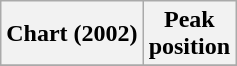<table class="wikitable sortable plainrowheaders" style="text-align:center">
<tr>
<th>Chart (2002)</th>
<th>Peak<br>position</th>
</tr>
<tr>
</tr>
</table>
